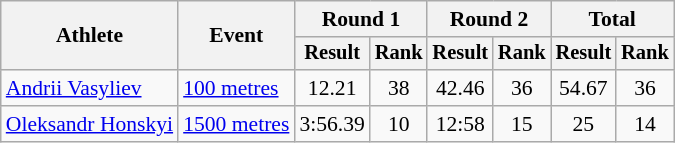<table class="wikitable" style="font-size:90%">
<tr>
<th rowspan=2>Athlete</th>
<th rowspan=2>Event</th>
<th colspan=2>Round 1</th>
<th colspan=2>Round 2</th>
<th colspan=2>Total</th>
</tr>
<tr style="font-size:95%">
<th>Result</th>
<th>Rank</th>
<th>Result</th>
<th>Rank</th>
<th>Result</th>
<th>Rank</th>
</tr>
<tr align=center>
<td align=left><a href='#'>Andrii Vasyliev</a></td>
<td align=left><a href='#'>100 metres</a></td>
<td>12.21</td>
<td>38</td>
<td>42.46</td>
<td>36</td>
<td>54.67</td>
<td>36</td>
</tr>
<tr align=center>
<td align=left><a href='#'>Oleksandr Honskyi</a></td>
<td align=left><a href='#'>1500 metres</a></td>
<td>3:56.39</td>
<td>10</td>
<td>12:58</td>
<td>15</td>
<td>25</td>
<td>14</td>
</tr>
</table>
